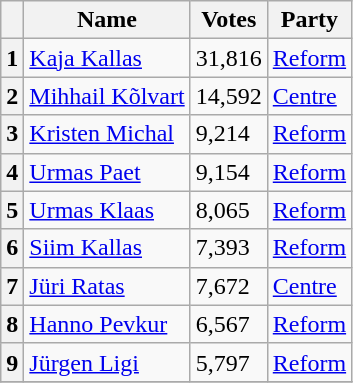<table class="wikitable sortable">
<tr>
<th></th>
<th>Name</th>
<th>Votes</th>
<th>Party</th>
</tr>
<tr>
<th>1</th>
<td><a href='#'>Kaja Kallas</a></td>
<td>31,816</td>
<td><a href='#'>Reform</a></td>
</tr>
<tr>
<th>2</th>
<td><a href='#'>Mihhail Kõlvart</a></td>
<td>14,592</td>
<td><a href='#'>Centre</a></td>
</tr>
<tr>
<th>3</th>
<td><a href='#'>Kristen Michal</a></td>
<td>9,214</td>
<td><a href='#'>Reform</a></td>
</tr>
<tr>
<th>4</th>
<td><a href='#'>Urmas Paet</a></td>
<td>9,154</td>
<td><a href='#'>Reform</a></td>
</tr>
<tr>
<th>5</th>
<td><a href='#'>Urmas Klaas</a></td>
<td>8,065</td>
<td><a href='#'>Reform</a></td>
</tr>
<tr>
<th>6</th>
<td><a href='#'>Siim Kallas</a></td>
<td>7,393</td>
<td><a href='#'>Reform</a></td>
</tr>
<tr>
<th>7</th>
<td><a href='#'>Jüri Ratas</a></td>
<td>7,672</td>
<td><a href='#'>Centre</a></td>
</tr>
<tr>
<th>8</th>
<td><a href='#'>Hanno Pevkur</a></td>
<td>6,567</td>
<td><a href='#'>Reform</a></td>
</tr>
<tr>
<th>9</th>
<td><a href='#'>Jürgen Ligi</a></td>
<td>5,797</td>
<td><a href='#'>Reform</a></td>
</tr>
<tr>
</tr>
</table>
